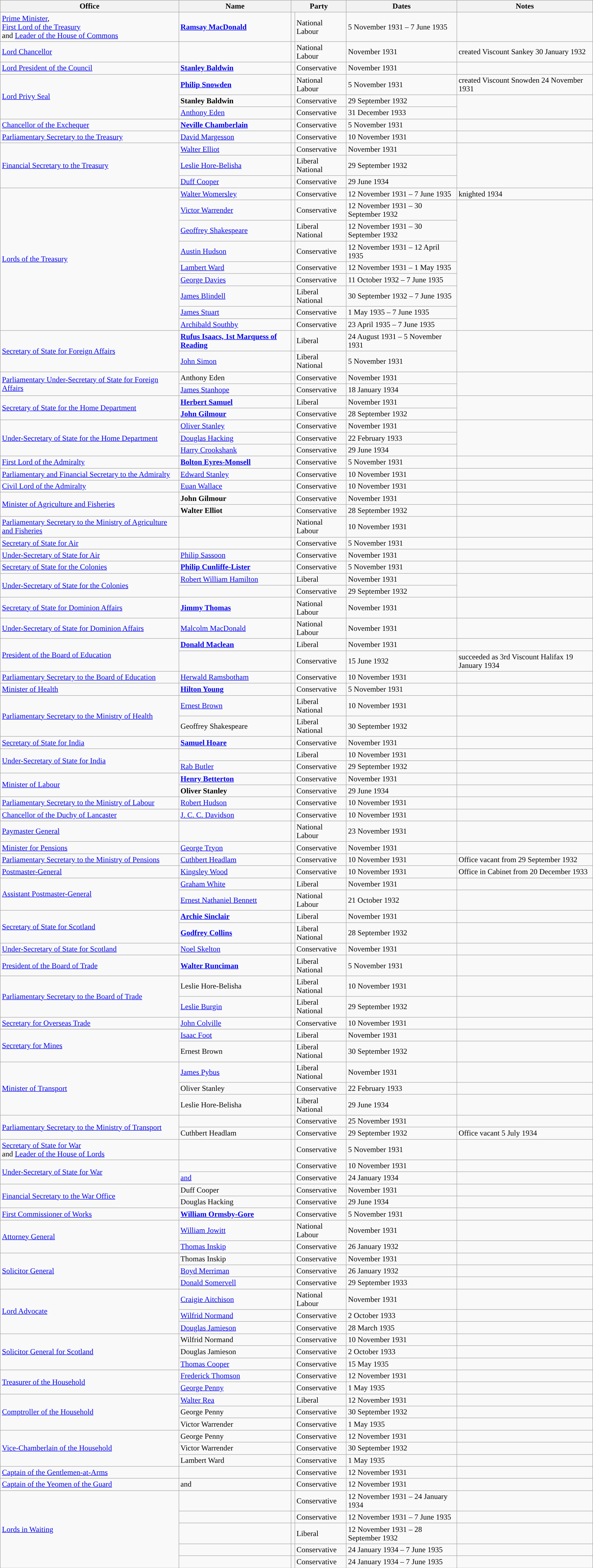<table class="wikitable">
<tr>
<th>Office</th>
<th>Name</th>
<th colspan="2">Party</th>
<th>Dates</th>
<th>Notes</th>
</tr>
<tr>
<td><a href='#'>Prime Minister</a>,<br><a href='#'>First Lord of the Treasury</a><br>and <a href='#'>Leader of the House of Commons</a></td>
<td><strong><a href='#'>Ramsay MacDonald</a></strong></td>
<td style="background-color: "></td>
<td>National Labour</td>
<td>5 November 1931 – 7 June 1935</td>
<td></td>
</tr>
<tr>
<td><a href='#'>Lord Chancellor</a></td>
<td><strong><a href='#'> </a></strong></td>
<td style="background-color: "></td>
<td>National Labour</td>
<td>November 1931</td>
<td>created Viscount Sankey 30 January 1932</td>
</tr>
<tr>
<td><a href='#'>Lord President of the Council</a></td>
<td><strong><a href='#'>Stanley Baldwin</a></strong></td>
<td style="background-color: "></td>
<td>Conservative</td>
<td>November 1931</td>
<td></td>
</tr>
<tr>
<td rowspan="3"><a href='#'>Lord Privy Seal</a></td>
<td><strong><a href='#'>Philip Snowden</a></strong></td>
<td style="background-color: "></td>
<td>National Labour</td>
<td>5 November 1931</td>
<td>created Viscount Snowden 24 November 1931</td>
</tr>
<tr>
<td><strong>Stanley Baldwin</strong></td>
<td style="background-color: "></td>
<td>Conservative</td>
<td>29 September 1932</td>
<td rowspan="2"></td>
</tr>
<tr>
<td><a href='#'>Anthony Eden</a></td>
<td style="background-color: "></td>
<td>Conservative</td>
<td>31 December 1933</td>
</tr>
<tr>
<td><a href='#'>Chancellor of the Exchequer</a></td>
<td><strong><a href='#'>Neville Chamberlain</a></strong></td>
<td style="background-color: "></td>
<td>Conservative</td>
<td>5 November 1931</td>
<td></td>
</tr>
<tr>
<td><a href='#'>Parliamentary Secretary to the Treasury</a></td>
<td><a href='#'>David Margesson</a></td>
<td style="background-color: "></td>
<td>Conservative</td>
<td>10 November 1931</td>
<td></td>
</tr>
<tr>
<td rowspan="3"><a href='#'>Financial Secretary to the Treasury</a></td>
<td><a href='#'>Walter Elliot</a></td>
<td style="background-color: "></td>
<td>Conservative</td>
<td>November 1931</td>
<td rowspan="3"></td>
</tr>
<tr>
<td><a href='#'>Leslie Hore-Belisha</a></td>
<td style="background-color: "></td>
<td>Liberal National</td>
<td>29 September 1932</td>
</tr>
<tr>
<td><a href='#'>Duff Cooper</a></td>
<td style="background-color: "></td>
<td>Conservative</td>
<td>29 June 1934</td>
</tr>
<tr>
<td rowspan="9"><a href='#'>Lords of the Treasury</a></td>
<td><a href='#'>Walter Womersley</a></td>
<td style="background-color: "></td>
<td>Conservative</td>
<td>12 November 1931 – 7 June 1935</td>
<td>knighted 1934</td>
</tr>
<tr>
<td><a href='#'>Victor Warrender</a></td>
<td style="background-color: "></td>
<td>Conservative</td>
<td>12 November 1931 – 30 September 1932</td>
<td rowspan="8"></td>
</tr>
<tr>
<td><a href='#'>Geoffrey Shakespeare</a></td>
<td style="background-color: "></td>
<td>Liberal National</td>
<td>12 November 1931 – 30 September 1932</td>
</tr>
<tr>
<td><a href='#'>Austin Hudson</a></td>
<td style="background-color: "></td>
<td>Conservative</td>
<td>12 November 1931 – 12 April 1935</td>
</tr>
<tr>
<td><a href='#'>Lambert Ward</a></td>
<td style="background-color: "></td>
<td>Conservative</td>
<td>12 November 1931 – 1 May 1935</td>
</tr>
<tr>
<td><a href='#'>George Davies</a></td>
<td style="background-color: "></td>
<td>Conservative</td>
<td>11 October 1932 – 7 June 1935</td>
</tr>
<tr>
<td><a href='#'>James Blindell</a></td>
<td style="background-color: "></td>
<td>Liberal National</td>
<td>30 September 1932 – 7 June 1935</td>
</tr>
<tr>
<td><a href='#'>James Stuart</a></td>
<td style="background-color: "></td>
<td>Conservative</td>
<td>1 May 1935 – 7 June 1935</td>
</tr>
<tr>
<td><a href='#'>Archibald Southby</a></td>
<td style="background-color: "></td>
<td>Conservative</td>
<td>23 April 1935 – 7 June 1935</td>
</tr>
<tr>
<td rowspan="2"><a href='#'>Secretary of State for Foreign Affairs</a></td>
<td><strong><a href='#'>Rufus Isaacs, 1st Marquess of Reading</a></strong></td>
<td style="background-color: "></td>
<td>Liberal</td>
<td>24 August 1931 – 5 November 1931</td>
<td rowspan="2"></td>
</tr>
<tr>
<td><a href='#'>John Simon</a></td>
<td style="background-color: "></td>
<td>Liberal National</td>
<td>5 November 1931</td>
</tr>
<tr>
<td rowspan="2"><a href='#'>Parliamentary Under-Secretary of State for Foreign Affairs</a></td>
<td>Anthony Eden</td>
<td style="background-color: "></td>
<td>Conservative</td>
<td>November 1931</td>
<td rowspan="2"></td>
</tr>
<tr>
<td><a href='#'>James Stanhope</a></td>
<td style="background-color: "></td>
<td>Conservative</td>
<td>18 January 1934</td>
</tr>
<tr>
<td rowspan="2"><a href='#'>Secretary of State for the Home Department</a></td>
<td><strong><a href='#'>Herbert Samuel</a></strong></td>
<td style="background-color: "></td>
<td>Liberal</td>
<td>November 1931</td>
<td rowspan="2"></td>
</tr>
<tr>
<td><strong><a href='#'>John Gilmour</a></strong></td>
<td style="background-color: "></td>
<td>Conservative</td>
<td>28 September 1932</td>
</tr>
<tr>
<td rowspan="3"><a href='#'>Under-Secretary of State for the Home Department</a></td>
<td><a href='#'>Oliver Stanley</a></td>
<td style="background-color: "></td>
<td>Conservative</td>
<td>November 1931</td>
<td rowspan="3"></td>
</tr>
<tr>
<td><a href='#'>Douglas Hacking</a></td>
<td style="background-color: "></td>
<td>Conservative</td>
<td>22 February 1933</td>
</tr>
<tr>
<td><a href='#'>Harry Crookshank</a></td>
<td style="background-color: "></td>
<td>Conservative</td>
<td>29 June 1934</td>
</tr>
<tr>
<td><a href='#'>First Lord of the Admiralty</a></td>
<td><strong><a href='#'>Bolton Eyres-Monsell</a></strong></td>
<td style="background-color: "></td>
<td>Conservative</td>
<td>5 November 1931</td>
<td></td>
</tr>
<tr>
<td><a href='#'>Parliamentary and Financial Secretary to the Admiralty</a></td>
<td><a href='#'>Edward Stanley</a></td>
<td style="background-color: "></td>
<td>Conservative</td>
<td>10 November 1931</td>
<td></td>
</tr>
<tr>
<td><a href='#'>Civil Lord of the Admiralty</a></td>
<td><a href='#'>Euan Wallace</a></td>
<td style="background-color: "></td>
<td>Conservative</td>
<td>10 November 1931</td>
<td></td>
</tr>
<tr>
<td rowspan="2"><a href='#'>Minister of Agriculture and Fisheries</a></td>
<td><strong>John Gilmour</strong></td>
<td style="background-color: "></td>
<td>Conservative</td>
<td>November 1931</td>
<td></td>
</tr>
<tr>
<td><strong>Walter Elliot</strong></td>
<td style="background-color: "></td>
<td>Conservative</td>
<td>28 September 1932</td>
<td></td>
</tr>
<tr>
<td><a href='#'>Parliamentary Secretary to the Ministry of Agriculture and Fisheries</a></td>
<td><a href='#'>  </a></td>
<td style="background-color: "></td>
<td>National Labour</td>
<td>10 November 1931</td>
<td></td>
</tr>
<tr>
<td><a href='#'>Secretary of State for Air</a></td>
<td><strong><a href='#'> </a></strong></td>
<td style="background-color: "></td>
<td>Conservative</td>
<td>5 November 1931</td>
<td></td>
</tr>
<tr>
<td><a href='#'>Under-Secretary of State for Air</a></td>
<td><a href='#'>Philip Sassoon</a></td>
<td style="background-color: "></td>
<td>Conservative</td>
<td>November 1931</td>
<td></td>
</tr>
<tr>
<td><a href='#'>Secretary of State for the Colonies</a></td>
<td><strong><a href='#'>Philip Cunliffe-Lister</a></strong></td>
<td style="background-color: "></td>
<td>Conservative</td>
<td>5 November 1931</td>
<td></td>
</tr>
<tr>
<td rowspan="2"><a href='#'>Under-Secretary of State for the Colonies</a></td>
<td><a href='#'>Robert William Hamilton</a></td>
<td style="background-color: "></td>
<td>Liberal</td>
<td>November 1931</td>
<td rowspan="2"></td>
</tr>
<tr>
<td><a href='#'> </a></td>
<td style="background-color: "></td>
<td>Conservative</td>
<td>29 September 1932</td>
</tr>
<tr>
<td><a href='#'>Secretary of State for Dominion Affairs</a></td>
<td><strong><a href='#'>Jimmy Thomas</a></strong></td>
<td style="background-color: "></td>
<td>National Labour</td>
<td>November 1931</td>
<td></td>
</tr>
<tr>
<td><a href='#'>Under-Secretary of State for Dominion Affairs</a></td>
<td><a href='#'>Malcolm MacDonald</a></td>
<td style="background-color: "></td>
<td>National Labour</td>
<td>November 1931</td>
<td></td>
</tr>
<tr>
<td rowspan="2"><a href='#'>President of the Board of Education</a></td>
<td><strong><a href='#'>Donald Maclean</a></strong></td>
<td style="background-color: "></td>
<td>Liberal</td>
<td>November 1931</td>
<td></td>
</tr>
<tr>
<td><strong><a href='#'> </a></strong></td>
<td style="background-color: "></td>
<td>Conservative</td>
<td>15 June 1932</td>
<td>succeeded as 3rd Viscount Halifax 19 January 1934</td>
</tr>
<tr>
<td><a href='#'>Parliamentary Secretary to the Board of Education</a></td>
<td><a href='#'>Herwald Ramsbotham</a></td>
<td style="background-color: "></td>
<td>Conservative</td>
<td>10 November 1931</td>
<td></td>
</tr>
<tr>
<td><a href='#'>Minister of Health</a></td>
<td><strong><a href='#'>Hilton Young</a></strong></td>
<td style="background-color: "></td>
<td>Conservative</td>
<td>5 November 1931</td>
<td></td>
</tr>
<tr>
<td rowspan="2"><a href='#'>Parliamentary Secretary to the Ministry of Health</a></td>
<td><a href='#'>Ernest Brown</a></td>
<td style="background-color: "></td>
<td>Liberal National</td>
<td>10 November 1931</td>
<td></td>
</tr>
<tr>
<td>Geoffrey Shakespeare</td>
<td style="background-color: "></td>
<td>Liberal National</td>
<td>30 September 1932</td>
<td></td>
</tr>
<tr>
<td><a href='#'>Secretary of State for India</a></td>
<td><strong><a href='#'>Samuel Hoare</a></strong></td>
<td style="background-color: "></td>
<td>Conservative</td>
<td>November 1931</td>
<td></td>
</tr>
<tr>
<td rowspan="2"><a href='#'>Under-Secretary of State for India</a></td>
<td><a href='#'> </a></td>
<td style="background-color: "></td>
<td>Liberal</td>
<td>10 November 1931</td>
<td></td>
</tr>
<tr>
<td><a href='#'>Rab Butler</a></td>
<td style="background-color: "></td>
<td>Conservative</td>
<td>29 September 1932</td>
<td> </td>
</tr>
<tr>
<td rowspan="2"><a href='#'>Minister of Labour</a></td>
<td><strong><a href='#'>Henry Betterton</a></strong></td>
<td style="background-color: "></td>
<td>Conservative</td>
<td>November 1931</td>
<td></td>
</tr>
<tr>
<td><strong>Oliver Stanley</strong></td>
<td style="background-color: "></td>
<td>Conservative</td>
<td>29 June 1934</td>
<td></td>
</tr>
<tr>
<td><a href='#'>Parliamentary Secretary to the Ministry of Labour</a></td>
<td><a href='#'>Robert Hudson</a></td>
<td style="background-color: "></td>
<td>Conservative</td>
<td>10 November 1931</td>
<td></td>
</tr>
<tr>
<td><a href='#'>Chancellor of the Duchy of Lancaster</a></td>
<td><a href='#'>J. C. C. Davidson</a></td>
<td style="background-color: "></td>
<td>Conservative</td>
<td>10 November 1931</td>
<td></td>
</tr>
<tr>
<td><a href='#'>Paymaster General</a></td>
<td><a href='#'> </a></td>
<td style="background-color: "></td>
<td>National Labour</td>
<td>23 November 1931</td>
<td></td>
</tr>
<tr>
<td><a href='#'>Minister for Pensions</a></td>
<td><a href='#'>George Tryon</a></td>
<td style="background-color: "></td>
<td>Conservative</td>
<td>November 1931</td>
<td></td>
</tr>
<tr>
<td><a href='#'>Parliamentary Secretary to the Ministry of Pensions</a></td>
<td><a href='#'>Cuthbert Headlam</a></td>
<td style="background-color: "></td>
<td>Conservative</td>
<td>10 November 1931</td>
<td>Office vacant from 29 September 1932</td>
</tr>
<tr>
<td><a href='#'>Postmaster-General</a></td>
<td><a href='#'>Kingsley Wood</a></td>
<td style="background-color: "></td>
<td>Conservative</td>
<td>10 November 1931</td>
<td>Office in Cabinet from 20 December 1933</td>
</tr>
<tr>
<td rowspan="2"><a href='#'>Assistant Postmaster-General</a></td>
<td><a href='#'>Graham White</a></td>
<td style="background-color: "></td>
<td>Liberal</td>
<td>November 1931</td>
<td></td>
</tr>
<tr>
<td><a href='#'>Ernest Nathaniel Bennett</a></td>
<td style="background-color: "></td>
<td>National Labour</td>
<td>21 October 1932</td>
<td></td>
</tr>
<tr>
<td rowspan="2"><a href='#'>Secretary of State for Scotland</a></td>
<td><strong><a href='#'>Archie Sinclair</a></strong></td>
<td style="background-color: "></td>
<td>Liberal</td>
<td>November 1931</td>
<td></td>
</tr>
<tr>
<td><strong><a href='#'>Godfrey Collins</a></strong></td>
<td style="background-color: "></td>
<td>Liberal National</td>
<td>28 September 1932</td>
<td></td>
</tr>
<tr>
<td><a href='#'>Under-Secretary of State for Scotland</a></td>
<td><a href='#'>Noel Skelton</a></td>
<td style="background-color: "></td>
<td>Conservative</td>
<td>November 1931</td>
<td></td>
</tr>
<tr>
<td><a href='#'>President of the Board of Trade</a></td>
<td><strong><a href='#'>Walter Runciman</a></strong></td>
<td style="background-color: "></td>
<td>Liberal National</td>
<td>5 November 1931</td>
<td></td>
</tr>
<tr>
<td rowspan="2"><a href='#'>Parliamentary Secretary to the Board of Trade</a></td>
<td>Leslie Hore-Belisha</td>
<td style="background-color: "></td>
<td>Liberal National</td>
<td>10 November 1931</td>
<td></td>
</tr>
<tr>
<td><a href='#'>Leslie Burgin</a></td>
<td style="background-color: "></td>
<td>Liberal National</td>
<td>29 September 1932</td>
<td></td>
</tr>
<tr>
<td><a href='#'>Secretary for Overseas Trade</a></td>
<td><a href='#'>John Colville</a></td>
<td style="background-color: "></td>
<td>Conservative</td>
<td>10 November 1931</td>
<td></td>
</tr>
<tr>
<td rowspan="2"><a href='#'>Secretary for Mines</a></td>
<td><a href='#'>Isaac Foot</a></td>
<td style="background-color: "></td>
<td>Liberal</td>
<td>November 1931</td>
<td></td>
</tr>
<tr>
<td>Ernest Brown</td>
<td style="background-color: "></td>
<td>Liberal National</td>
<td>30 September 1932</td>
<td></td>
</tr>
<tr>
<td rowspan="3"><a href='#'>Minister of Transport</a></td>
<td><a href='#'>James Pybus</a></td>
<td style="background-color: "></td>
<td>Liberal National</td>
<td>November 1931</td>
<td></td>
</tr>
<tr>
<td>Oliver Stanley</td>
<td style="background-color: "></td>
<td>Conservative</td>
<td>22 February 1933</td>
<td></td>
</tr>
<tr>
<td>Leslie Hore-Belisha</td>
<td style="background-color: "></td>
<td>Liberal National</td>
<td>29 June 1934</td>
<td></td>
</tr>
<tr>
<td rowspan="2"><a href='#'>Parliamentary Secretary to the Ministry of Transport</a></td>
<td> </td>
<td style="background-color: "></td>
<td>Conservative</td>
<td>25 November 1931</td>
<td></td>
</tr>
<tr>
<td>Cuthbert Headlam</td>
<td style="background-color: "></td>
<td>Conservative</td>
<td>29 September 1932</td>
<td>Office vacant 5 July 1934</td>
</tr>
<tr>
<td><a href='#'>Secretary of State for War</a><br>and <a href='#'>Leader of the House of Lords</a></td>
<td><strong><a href='#'> </a></strong></td>
<td style="background-color: "></td>
<td>Conservative</td>
<td>5 November 1931</td>
<td></td>
</tr>
<tr>
<td rowspan="2"><a href='#'>Under-Secretary of State for War</a></td>
<td><a href='#'> </a></td>
<td style="background-color: "></td>
<td>Conservative</td>
<td>10 November 1931</td>
<td></td>
</tr>
<tr>
<td><a href='#'>  and </a></td>
<td style="background-color: "></td>
<td>Conservative</td>
<td>24 January 1934</td>
<td></td>
</tr>
<tr>
<td rowspan="2"><a href='#'>Financial Secretary to the War Office</a></td>
<td>Duff Cooper</td>
<td style="background-color: "></td>
<td>Conservative</td>
<td>November 1931</td>
<td></td>
</tr>
<tr>
<td>Douglas Hacking</td>
<td style="background-color: "></td>
<td>Conservative</td>
<td>29 June 1934</td>
<td></td>
</tr>
<tr>
<td><a href='#'>First Commissioner of Works</a></td>
<td><strong><a href='#'>William Ormsby-Gore</a></strong></td>
<td style="background-color: "></td>
<td>Conservative</td>
<td>5 November 1931</td>
<td></td>
</tr>
<tr>
<td rowspan="2"><a href='#'>Attorney General</a></td>
<td><a href='#'>William Jowitt</a></td>
<td style="background-color: "></td>
<td>National Labour</td>
<td>November 1931</td>
<td></td>
</tr>
<tr>
<td><a href='#'>Thomas Inskip</a></td>
<td style="background-color: "></td>
<td>Conservative</td>
<td>26 January 1932</td>
<td></td>
</tr>
<tr>
<td rowspan="3"><a href='#'>Solicitor General</a></td>
<td>Thomas Inskip</td>
<td style="background-color: "></td>
<td>Conservative</td>
<td>November 1931</td>
<td></td>
</tr>
<tr>
<td><a href='#'>Boyd Merriman</a></td>
<td style="background-color: "></td>
<td>Conservative</td>
<td>26 January 1932</td>
<td></td>
</tr>
<tr>
<td><a href='#'>Donald Somervell</a></td>
<td style="background-color: "></td>
<td>Conservative</td>
<td>29 September 1933</td>
<td></td>
</tr>
<tr>
<td rowspan="3"><a href='#'>Lord Advocate</a></td>
<td><a href='#'>Craigie Aitchison</a></td>
<td style="background-color: "></td>
<td>National Labour</td>
<td>November 1931</td>
<td></td>
</tr>
<tr>
<td><a href='#'>Wilfrid Normand</a></td>
<td style="background-color: "></td>
<td>Conservative</td>
<td>2 October 1933</td>
<td></td>
</tr>
<tr>
<td><a href='#'>Douglas Jamieson</a></td>
<td style="background-color: "></td>
<td>Conservative</td>
<td>28 March 1935</td>
<td></td>
</tr>
<tr>
<td rowspan="3"><a href='#'>Solicitor General for Scotland</a></td>
<td>Wilfrid Normand</td>
<td style="background-color: "></td>
<td>Conservative</td>
<td>10 November 1931</td>
<td></td>
</tr>
<tr>
<td>Douglas Jamieson</td>
<td style="background-color: "></td>
<td>Conservative</td>
<td>2 October 1933</td>
<td></td>
</tr>
<tr>
<td><a href='#'>Thomas Cooper</a></td>
<td style="background-color: "></td>
<td>Conservative</td>
<td>15 May 1935</td>
<td></td>
</tr>
<tr>
<td rowspan="2"><a href='#'>Treasurer of the Household</a></td>
<td><a href='#'>Frederick Thomson</a></td>
<td style="background-color: "></td>
<td>Conservative</td>
<td>12 November 1931</td>
<td></td>
</tr>
<tr>
<td><a href='#'>George Penny</a></td>
<td style="background-color: "></td>
<td>Conservative</td>
<td>1 May 1935</td>
<td></td>
</tr>
<tr>
<td rowspan="3"><a href='#'>Comptroller of the Household</a></td>
<td><a href='#'>Walter Rea</a></td>
<td style="background-color: "></td>
<td>Liberal</td>
<td>12 November 1931</td>
<td></td>
</tr>
<tr>
<td>George Penny</td>
<td style="background-color: "></td>
<td>Conservative</td>
<td>30 September 1932</td>
<td></td>
</tr>
<tr>
<td>Victor Warrender</td>
<td style="background-color: "></td>
<td>Conservative</td>
<td>1 May 1935</td>
<td></td>
</tr>
<tr>
<td rowspan="3"><a href='#'>Vice-Chamberlain of the Household</a></td>
<td>George Penny</td>
<td style="background-color: "></td>
<td>Conservative</td>
<td>12 November 1931</td>
<td></td>
</tr>
<tr>
<td>Victor Warrender</td>
<td style="background-color: "></td>
<td>Conservative</td>
<td>30 September 1932</td>
<td></td>
</tr>
<tr>
<td>Lambert Ward</td>
<td style="background-color: "></td>
<td>Conservative</td>
<td>1 May 1935</td>
<td></td>
</tr>
<tr>
<td><a href='#'>Captain of the Gentlemen-at-Arms</a></td>
<td><a href='#'> </a></td>
<td style="background-color: "></td>
<td>Conservative</td>
<td>12 November 1931</td>
<td></td>
</tr>
<tr>
<td><a href='#'>Captain of the Yeomen of the Guard</a></td>
<td>  and </td>
<td style="background-color: "></td>
<td>Conservative</td>
<td>12 November 1931</td>
<td></td>
</tr>
<tr>
<td rowspan=5><a href='#'>Lords in Waiting</a></td>
<td><a href='#'> </a></td>
<td style="background-color: "></td>
<td>Conservative</td>
<td>12 November 1931 – 24 January 1934</td>
<td></td>
</tr>
<tr>
<td><a href='#'> </a></td>
<td style="background-color: "></td>
<td>Conservative</td>
<td>12 November 1931 – 7 June 1935</td>
<td></td>
</tr>
<tr>
<td><a href='#'> </a></td>
<td style="background-color: "></td>
<td>Liberal</td>
<td>12 November 1931 – 28 September 1932</td>
<td></td>
</tr>
<tr>
<td><a href='#'> </a></td>
<td style="background-color: "></td>
<td>Conservative</td>
<td>24 January 1934 – 7 June 1935</td>
<td></td>
</tr>
<tr>
<td><a href='#'> </a></td>
<td style="background-color: "></td>
<td>Conservative</td>
<td>24 January 1934 – 7 June 1935</td>
<td></td>
</tr>
</table>
